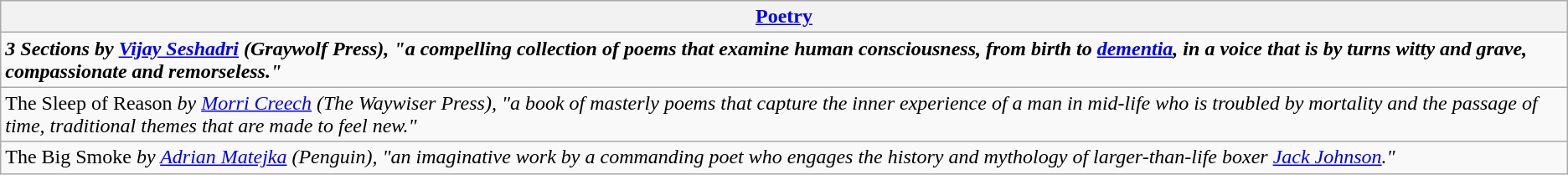<table class="wikitable" style="float:left; float:none;">
<tr>
<th><a href='#'>Poetry</a></th>
</tr>
<tr>
<td><strong><em>3 Sections<em> by <a href='#'>Vijay Seshadri</a> (Graywolf Press)<strong>, "a compelling collection of poems that examine human consciousness, from birth to <a href='#'>dementia</a>, in a voice that is by turns witty and grave, compassionate and remorseless."</td>
</tr>
<tr>
<td></em>The Sleep of Reason<em> by <a href='#'>Morri Creech</a> (The Waywiser Press), "a book of masterly poems that capture the inner experience of a man in mid-life who is troubled by mortality and the passage of time, traditional themes that are made to feel new."</td>
</tr>
<tr>
<td></em>The Big Smoke<em> by <a href='#'>Adrian Matejka</a> (Penguin), "an imaginative work by a commanding poet who engages the history and mythology of larger-than-life boxer <a href='#'>Jack Johnson</a>."</td>
</tr>
</table>
